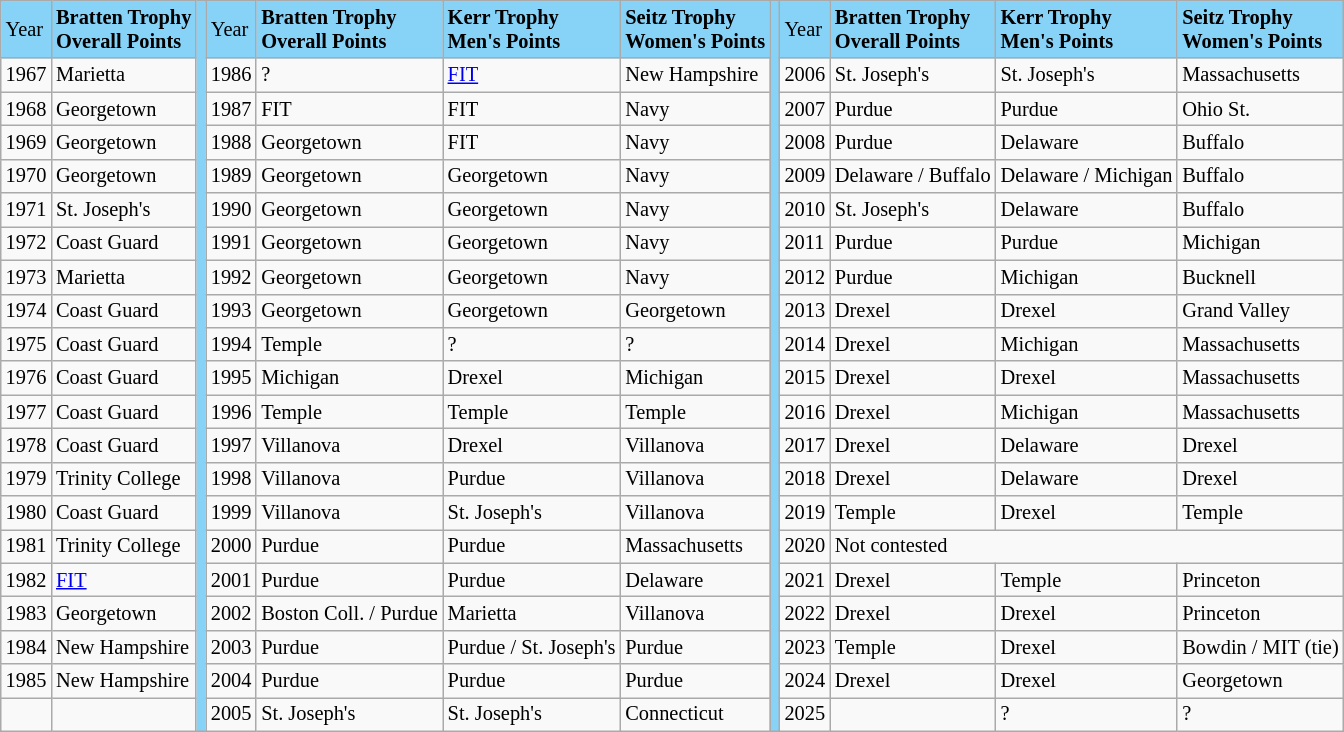<table class="wikitable" style="font-size:85%;">
<tr ! style="background-color: #87D3F8;">
<td>Year</td>
<td><strong>Bratten Trophy<br>Overall Points</strong></td>
<td rowspan="21"></td>
<td>Year</td>
<td><strong>Bratten Trophy<br>Overall Points</strong></td>
<td><strong>Kerr Trophy<br>Men's Points</strong></td>
<td><strong>Seitz Trophy<br>Women's Points</strong></td>
<td rowspan="21"></td>
<td>Year</td>
<td><strong>Bratten Trophy<br>Overall Points</strong></td>
<td><strong>Kerr Trophy<br>Men's Points</strong></td>
<td><strong>Seitz Trophy<br>Women's Points</strong></td>
</tr>
<tr --->
<td>1967</td>
<td>Marietta </td>
<td>1986</td>
<td>?</td>
<td><a href='#'>FIT</a></td>
<td>New Hampshire </td>
<td>2006</td>
<td>St. Joseph's</td>
<td>St. Joseph's</td>
<td>Massachusetts</td>
</tr>
<tr --->
<td>1968</td>
<td>Georgetown </td>
<td>1987</td>
<td>FIT </td>
<td>FIT </td>
<td>Navy </td>
<td>2007</td>
<td>Purdue</td>
<td>Purdue</td>
<td>Ohio St.</td>
</tr>
<tr --->
<td>1969</td>
<td>Georgetown </td>
<td>1988</td>
<td>Georgetown </td>
<td>FIT </td>
<td>Navy </td>
<td>2008</td>
<td>Purdue</td>
<td>Delaware</td>
<td>Buffalo</td>
</tr>
<tr --->
<td>1970</td>
<td>Georgetown </td>
<td>1989</td>
<td>Georgetown </td>
<td>Georgetown </td>
<td>Navy </td>
<td>2009</td>
<td>Delaware / Buffalo</td>
<td>Delaware / Michigan</td>
<td>Buffalo</td>
</tr>
<tr --->
<td>1971</td>
<td>St. Joseph's </td>
<td>1990</td>
<td>Georgetown </td>
<td>Georgetown </td>
<td>Navy </td>
<td>2010</td>
<td>St. Joseph's</td>
<td>Delaware</td>
<td>Buffalo</td>
</tr>
<tr --->
<td>1972</td>
<td>Coast Guard </td>
<td>1991</td>
<td>Georgetown </td>
<td>Georgetown </td>
<td>Navy </td>
<td>2011</td>
<td>Purdue</td>
<td>Purdue</td>
<td>Michigan</td>
</tr>
<tr --->
<td>1973</td>
<td>Marietta </td>
<td>1992</td>
<td>Georgetown </td>
<td>Georgetown </td>
<td>Navy </td>
<td>2012</td>
<td>Purdue </td>
<td>Michigan </td>
<td>Bucknell </td>
</tr>
<tr --->
<td>1974</td>
<td>Coast Guard </td>
<td>1993</td>
<td>Georgetown </td>
<td>Georgetown </td>
<td>Georgetown </td>
<td>2013</td>
<td>Drexel</td>
<td>Drexel</td>
<td>Grand Valley</td>
</tr>
<tr --->
<td>1975</td>
<td>Coast Guard </td>
<td>1994</td>
<td>Temple </td>
<td>?</td>
<td>?</td>
<td>2014</td>
<td>Drexel</td>
<td>Michigan</td>
<td>Massachusetts</td>
</tr>
<tr --->
<td>1976</td>
<td>Coast Guard </td>
<td>1995</td>
<td>Michigan </td>
<td>Drexel </td>
<td>Michigan </td>
<td>2015</td>
<td>Drexel</td>
<td>Drexel</td>
<td>Massachusetts</td>
</tr>
<tr --->
<td>1977</td>
<td>Coast Guard </td>
<td>1996</td>
<td>Temple </td>
<td>Temple </td>
<td>Temple </td>
<td>2016</td>
<td>Drexel</td>
<td>Michigan</td>
<td>Massachusetts</td>
</tr>
<tr --->
<td>1978</td>
<td>Coast Guard </td>
<td>1997</td>
<td>Villanova </td>
<td>Drexel </td>
<td>Villanova </td>
<td>2017</td>
<td>Drexel</td>
<td>Delaware</td>
<td>Drexel</td>
</tr>
<tr --->
<td>1979</td>
<td>Trinity College </td>
<td>1998</td>
<td>Villanova </td>
<td>Purdue </td>
<td>Villanova </td>
<td>2018</td>
<td>Drexel</td>
<td>Delaware</td>
<td>Drexel</td>
</tr>
<tr --->
<td>1980</td>
<td>Coast Guard </td>
<td>1999</td>
<td>Villanova </td>
<td>St. Joseph's </td>
<td>Villanova </td>
<td>2019</td>
<td>Temple</td>
<td>Drexel</td>
<td>Temple</td>
</tr>
<tr --->
<td>1981</td>
<td>Trinity College </td>
<td>2000</td>
<td>Purdue </td>
<td>Purdue </td>
<td>Massachusetts </td>
<td>2020</td>
<td colspan="3">Not contested</td>
</tr>
<tr --->
<td>1982</td>
<td><a href='#'>FIT</a></td>
<td>2001</td>
<td>Purdue </td>
<td>Purdue </td>
<td>Delaware </td>
<td>2021</td>
<td>Drexel</td>
<td>Temple</td>
<td>Princeton</td>
</tr>
<tr --->
<td>1983</td>
<td>Georgetown </td>
<td>2002</td>
<td>Boston Coll. / Purdue</td>
<td>Marietta</td>
<td>Villanova </td>
<td>2022</td>
<td>Drexel </td>
<td>Drexel</td>
<td>Princeton</td>
</tr>
<tr --->
<td>1984</td>
<td>New Hampshire </td>
<td>2003</td>
<td>Purdue </td>
<td>Purdue / St. Joseph's </td>
<td>Purdue </td>
<td>2023</td>
<td>Temple</td>
<td>Drexel</td>
<td>Bowdin / MIT (tie)</td>
</tr>
<tr --->
<td>1985</td>
<td>New Hampshire </td>
<td>2004</td>
<td>Purdue</td>
<td>Purdue</td>
<td>Purdue</td>
<td>2024</td>
<td>Drexel</td>
<td>Drexel</td>
<td>Georgetown</td>
</tr>
<tr --->
<td></td>
<td></td>
<td>2005</td>
<td>St. Joseph's </td>
<td>St. Joseph's </td>
<td>Connecticut </td>
<td>2025</td>
<td></td>
<td>?</td>
<td>?</td>
</tr>
</table>
